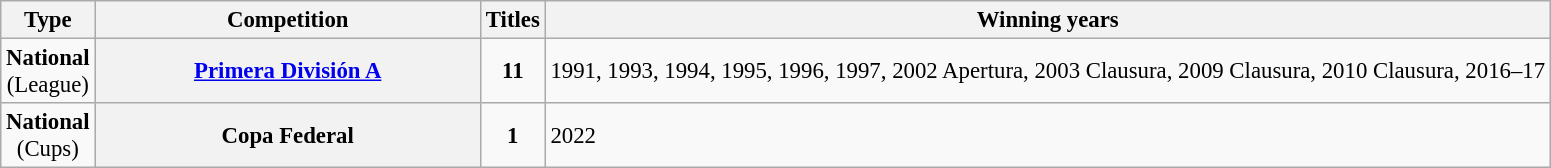<table class="wikitable plainrowheaders" style="font-size:95%; text-align:center;">
<tr>
<th>Type</th>
<th width=250px>Competition</th>
<th>Titles</th>
<th>Winning years</th>
</tr>
<tr>
<td><strong>National</strong><br>(League)</td>
<th scope=col><a href='#'>Primera División A</a></th>
<td><strong>11</strong></td>
<td align="left">1991, 1993, 1994, 1995, 1996, 1997, 2002 Apertura, 2003 Clausura, 2009 Clausura, 2010 Clausura, 2016–17</td>
</tr>
<tr>
<td><strong>National</strong><br> (Cups)</td>
<th scope=col>Copa Federal</th>
<td><strong>1</strong></td>
<td align="left">2022</td>
</tr>
</table>
